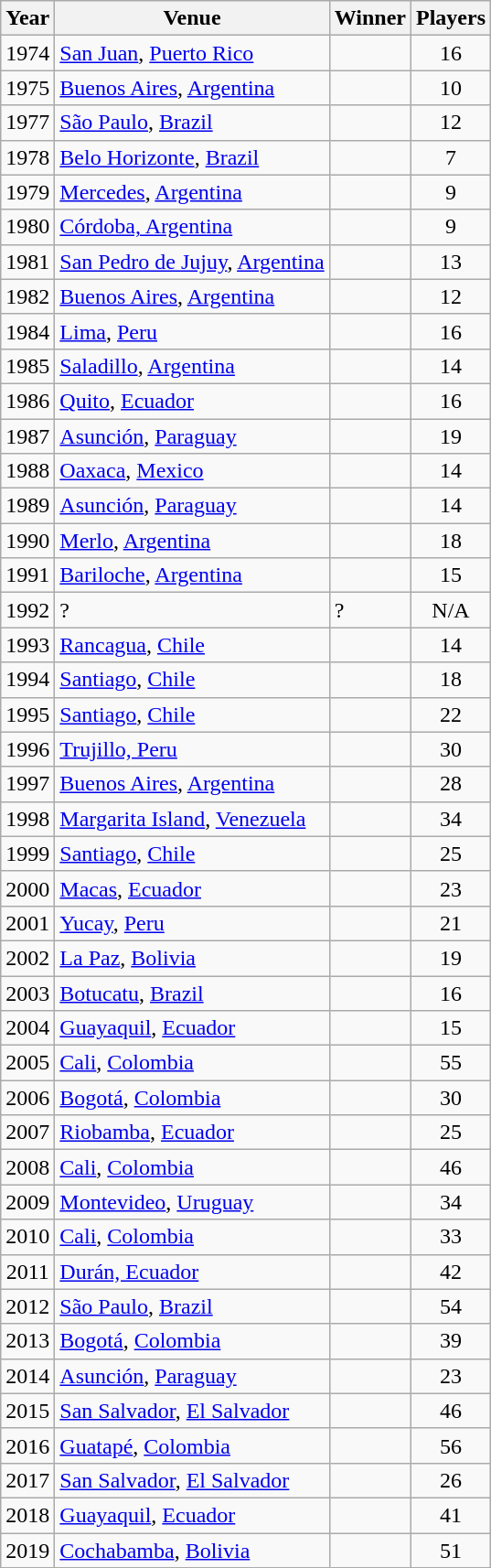<table class="wikitable">
<tr>
<th>Year</th>
<th>Venue</th>
<th>Winner</th>
<th>Players</th>
</tr>
<tr>
<td align=center>1974</td>
<td><a href='#'>San Juan</a>, <a href='#'>Puerto Rico</a></td>
<td></td>
<td align=center>16</td>
</tr>
<tr>
<td align=center>1975</td>
<td><a href='#'>Buenos Aires</a>, <a href='#'>Argentina</a></td>
<td></td>
<td align=center>10</td>
</tr>
<tr>
<td align=center>1977</td>
<td><a href='#'>São Paulo</a>, <a href='#'>Brazil</a></td>
<td></td>
<td align=center>12</td>
</tr>
<tr>
<td align=center>1978</td>
<td><a href='#'>Belo Horizonte</a>, <a href='#'>Brazil</a></td>
<td></td>
<td align=center>7</td>
</tr>
<tr>
<td align=center>1979</td>
<td><a href='#'>Mercedes</a>, <a href='#'>Argentina</a></td>
<td></td>
<td align=center>9</td>
</tr>
<tr>
<td align=center>1980</td>
<td><a href='#'>Córdoba, Argentina</a></td>
<td></td>
<td align=center>9</td>
</tr>
<tr>
<td align=center>1981</td>
<td><a href='#'>San Pedro de Jujuy</a>, <a href='#'>Argentina</a></td>
<td></td>
<td align=center>13</td>
</tr>
<tr>
<td align=center>1982</td>
<td><a href='#'>Buenos Aires</a>, <a href='#'>Argentina</a></td>
<td></td>
<td align=center>12</td>
</tr>
<tr>
<td align=center>1984</td>
<td><a href='#'>Lima</a>, <a href='#'>Peru</a></td>
<td></td>
<td align=center>16</td>
</tr>
<tr>
<td align=center>1985</td>
<td><a href='#'>Saladillo</a>, <a href='#'>Argentina</a></td>
<td></td>
<td align=center>14</td>
</tr>
<tr>
<td align=center>1986</td>
<td><a href='#'>Quito</a>, <a href='#'>Ecuador</a></td>
<td></td>
<td align=center>16</td>
</tr>
<tr>
<td align=center>1987</td>
<td><a href='#'>Asunción</a>, <a href='#'>Paraguay</a></td>
<td></td>
<td align=center>19</td>
</tr>
<tr>
<td align=center>1988</td>
<td><a href='#'>Oaxaca</a>, <a href='#'>Mexico</a></td>
<td></td>
<td align=center>14</td>
</tr>
<tr>
<td align=center>1989</td>
<td><a href='#'>Asunción</a>, <a href='#'>Paraguay</a></td>
<td></td>
<td align=center>14</td>
</tr>
<tr>
<td align=center>1990</td>
<td><a href='#'>Merlo</a>, <a href='#'>Argentina</a></td>
<td></td>
<td align=center>18</td>
</tr>
<tr>
<td align=center>1991</td>
<td><a href='#'>Bariloche</a>, <a href='#'>Argentina</a></td>
<td></td>
<td align=center>15</td>
</tr>
<tr>
<td align=center>1992</td>
<td>?</td>
<td>?</td>
<td align=center>N/A</td>
</tr>
<tr>
<td align=center>1993</td>
<td><a href='#'>Rancagua</a>, <a href='#'>Chile</a></td>
<td></td>
<td align=center>14</td>
</tr>
<tr>
<td align=center>1994</td>
<td><a href='#'>Santiago</a>, <a href='#'>Chile</a></td>
<td></td>
<td align=center>18</td>
</tr>
<tr>
<td align=center>1995</td>
<td><a href='#'>Santiago</a>, <a href='#'>Chile</a></td>
<td></td>
<td align=center>22</td>
</tr>
<tr>
<td align=center>1996</td>
<td><a href='#'>Trujillo, Peru</a></td>
<td></td>
<td align=center>30</td>
</tr>
<tr>
<td align=center>1997</td>
<td><a href='#'>Buenos Aires</a>, <a href='#'>Argentina</a></td>
<td></td>
<td align=center>28</td>
</tr>
<tr>
<td align=center>1998</td>
<td><a href='#'>Margarita Island</a>, <a href='#'>Venezuela</a></td>
<td></td>
<td align=center>34</td>
</tr>
<tr>
<td align=center>1999</td>
<td><a href='#'>Santiago</a>, <a href='#'>Chile</a></td>
<td></td>
<td align=center>25</td>
</tr>
<tr>
<td align=center>2000</td>
<td><a href='#'>Macas</a>, <a href='#'>Ecuador</a></td>
<td></td>
<td align=center>23</td>
</tr>
<tr>
<td align=center>2001</td>
<td><a href='#'>Yucay</a>, <a href='#'>Peru</a></td>
<td></td>
<td align=center>21</td>
</tr>
<tr>
<td align=center>2002</td>
<td><a href='#'>La Paz</a>, <a href='#'>Bolivia</a></td>
<td></td>
<td align=center>19</td>
</tr>
<tr>
<td align=center>2003</td>
<td><a href='#'>Botucatu</a>, <a href='#'>Brazil</a></td>
<td></td>
<td align=center>16</td>
</tr>
<tr>
<td align=center>2004</td>
<td><a href='#'>Guayaquil</a>, <a href='#'>Ecuador</a></td>
<td></td>
<td align=center>15</td>
</tr>
<tr>
<td align=center>2005</td>
<td><a href='#'>Cali</a>, <a href='#'>Colombia</a></td>
<td></td>
<td align=center>55</td>
</tr>
<tr>
<td align=center>2006</td>
<td><a href='#'>Bogotá</a>, <a href='#'>Colombia</a></td>
<td></td>
<td align=center>30</td>
</tr>
<tr>
<td align=center>2007</td>
<td><a href='#'>Riobamba</a>, <a href='#'>Ecuador</a></td>
<td></td>
<td align=center>25</td>
</tr>
<tr>
<td align=center>2008</td>
<td><a href='#'>Cali</a>, <a href='#'>Colombia</a></td>
<td></td>
<td align=center>46</td>
</tr>
<tr>
<td align=center>2009</td>
<td><a href='#'>Montevideo</a>, <a href='#'>Uruguay</a></td>
<td></td>
<td align=center>34</td>
</tr>
<tr>
<td align=center>2010</td>
<td><a href='#'>Cali</a>, <a href='#'>Colombia</a></td>
<td></td>
<td align=center>33</td>
</tr>
<tr>
<td align=center>2011</td>
<td><a href='#'>Durán, Ecuador</a></td>
<td></td>
<td align=center>42</td>
</tr>
<tr>
<td align=center>2012</td>
<td><a href='#'>São Paulo</a>, <a href='#'>Brazil</a></td>
<td></td>
<td align=center>54</td>
</tr>
<tr>
<td align=center>2013</td>
<td><a href='#'>Bogotá</a>, <a href='#'>Colombia</a></td>
<td></td>
<td align=center>39</td>
</tr>
<tr>
<td align=center>2014</td>
<td><a href='#'>Asunción</a>, <a href='#'>Paraguay</a></td>
<td></td>
<td align=center>23</td>
</tr>
<tr>
<td align=center>2015</td>
<td><a href='#'>San Salvador</a>, <a href='#'>El Salvador</a></td>
<td></td>
<td align=center>46</td>
</tr>
<tr>
<td align=center>2016</td>
<td><a href='#'>Guatapé</a>, <a href='#'>Colombia</a></td>
<td></td>
<td align=center>56</td>
</tr>
<tr>
<td align=center>2017</td>
<td><a href='#'>San Salvador</a>, <a href='#'>El Salvador</a></td>
<td></td>
<td align=center>26</td>
</tr>
<tr>
<td align=center>2018</td>
<td><a href='#'>Guayaquil</a>, <a href='#'>Ecuador</a></td>
<td></td>
<td align=center>41</td>
</tr>
<tr>
<td align=center>2019</td>
<td><a href='#'>Cochabamba</a>, <a href='#'>Bolivia</a></td>
<td></td>
<td align=center>51</td>
</tr>
</table>
